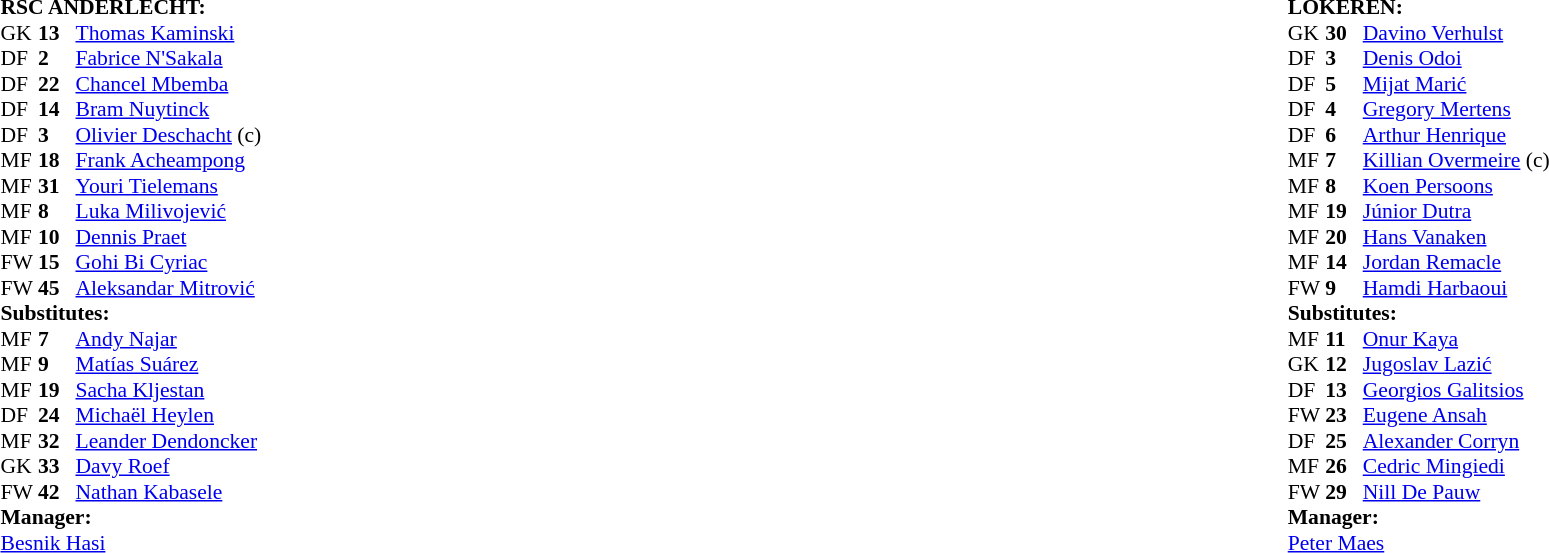<table width="100%">
<tr>
<td valign="top" width="50%"><br><table style="font-size:90%" cellspacing="0" cellpadding="0">
<tr>
<td colspan=4><strong>RSC ANDERLECHT:</strong></td>
</tr>
<tr>
<th width=25></th>
<th width=25></th>
</tr>
<tr>
<td>GK</td>
<td><strong>13</strong></td>
<td> <a href='#'>Thomas Kaminski</a></td>
</tr>
<tr>
<td>DF</td>
<td><strong>2</strong></td>
<td> <a href='#'>Fabrice N'Sakala</a></td>
</tr>
<tr>
<td>DF</td>
<td><strong>22</strong></td>
<td> <a href='#'>Chancel Mbemba</a></td>
</tr>
<tr>
<td>DF</td>
<td><strong>14</strong></td>
<td> <a href='#'>Bram Nuytinck</a></td>
</tr>
<tr>
<td>DF</td>
<td><strong>3</strong></td>
<td> <a href='#'>Olivier Deschacht</a> (c)</td>
</tr>
<tr>
<td>MF</td>
<td><strong>18</strong></td>
<td> <a href='#'>Frank Acheampong</a></td>
<td></td>
</tr>
<tr>
<td>MF</td>
<td><strong>31</strong></td>
<td> <a href='#'>Youri Tielemans</a></td>
</tr>
<tr>
<td>MF</td>
<td><strong>8</strong></td>
<td> <a href='#'>Luka Milivojević</a></td>
</tr>
<tr>
<td>MF</td>
<td><strong>10</strong></td>
<td> <a href='#'>Dennis Praet</a></td>
<td></td>
<td></td>
</tr>
<tr>
<td>FW</td>
<td><strong>15</strong></td>
<td> <a href='#'>Gohi Bi Cyriac</a></td>
<td></td>
<td></td>
</tr>
<tr>
<td>FW</td>
<td><strong>45</strong></td>
<td> <a href='#'>Aleksandar Mitrović</a></td>
<td></td>
<td></td>
</tr>
<tr>
<td colspan=3><strong>Substitutes:</strong></td>
</tr>
<tr>
<td>MF</td>
<td><strong>7</strong></td>
<td> <a href='#'>Andy Najar</a></td>
<td></td>
<td></td>
</tr>
<tr>
<td>MF</td>
<td><strong>9</strong></td>
<td> <a href='#'>Matías Suárez</a></td>
<td></td>
<td></td>
</tr>
<tr>
<td>MF</td>
<td><strong>19</strong></td>
<td> <a href='#'>Sacha Kljestan</a></td>
</tr>
<tr>
<td>DF</td>
<td><strong>24</strong></td>
<td> <a href='#'>Michaël Heylen</a></td>
</tr>
<tr>
<td>MF</td>
<td><strong>32</strong></td>
<td> <a href='#'>Leander Dendoncker</a></td>
</tr>
<tr>
<td>GK</td>
<td><strong>33</strong></td>
<td> <a href='#'>Davy Roef</a></td>
</tr>
<tr>
<td>FW</td>
<td><strong>42</strong></td>
<td> <a href='#'>Nathan Kabasele</a></td>
<td></td>
<td></td>
</tr>
<tr>
<td colspan=3><strong>Manager:</strong></td>
</tr>
<tr>
<td colspan=4> <a href='#'>Besnik Hasi</a></td>
</tr>
</table>
</td>
<td valign="top"></td>
<td valign="top" width="50%"><br><table style="font-size: 90%" cellspacing="0" cellpadding="0" align=center>
<tr>
<td colspan="4"><strong>LOKEREN:</strong></td>
</tr>
<tr>
<th width=25></th>
<th width=25></th>
</tr>
<tr>
<td>GK</td>
<td><strong>30</strong></td>
<td> <a href='#'>Davino Verhulst</a></td>
</tr>
<tr>
<td>DF</td>
<td><strong>3</strong></td>
<td> <a href='#'>Denis Odoi</a></td>
</tr>
<tr>
<td>DF</td>
<td><strong>5</strong></td>
<td> <a href='#'>Mijat Marić</a></td>
</tr>
<tr>
<td>DF</td>
<td><strong>4</strong></td>
<td> <a href='#'>Gregory Mertens</a></td>
</tr>
<tr>
<td>DF</td>
<td><strong>6</strong></td>
<td> <a href='#'>Arthur Henrique</a></td>
</tr>
<tr>
<td>MF</td>
<td><strong>7</strong></td>
<td> <a href='#'>Killian Overmeire</a> (c)</td>
<td></td>
<td></td>
</tr>
<tr>
<td>MF</td>
<td><strong>8</strong></td>
<td> <a href='#'>Koen Persoons</a></td>
</tr>
<tr>
<td>MF</td>
<td><strong>19</strong></td>
<td> <a href='#'>Júnior Dutra</a></td>
</tr>
<tr>
<td>MF</td>
<td><strong>20</strong></td>
<td> <a href='#'>Hans Vanaken</a></td>
</tr>
<tr>
<td>MF</td>
<td><strong>14</strong></td>
<td> <a href='#'>Jordan Remacle</a></td>
<td></td>
<td></td>
</tr>
<tr>
<td>FW</td>
<td><strong>9</strong></td>
<td> <a href='#'>Hamdi Harbaoui</a></td>
</tr>
<tr>
<td colspan=3><strong>Substitutes:</strong></td>
</tr>
<tr>
<td>MF</td>
<td><strong>11</strong></td>
<td> <a href='#'>Onur Kaya</a></td>
<td></td>
<td></td>
</tr>
<tr>
<td>GK</td>
<td><strong>12</strong></td>
<td> <a href='#'>Jugoslav Lazić</a></td>
</tr>
<tr>
<td>DF</td>
<td><strong>13</strong></td>
<td> <a href='#'>Georgios Galitsios</a></td>
</tr>
<tr>
<td>FW</td>
<td><strong>23</strong></td>
<td> <a href='#'>Eugene Ansah</a></td>
<td></td>
<td></td>
</tr>
<tr>
<td>DF</td>
<td><strong>25</strong></td>
<td> <a href='#'>Alexander Corryn</a></td>
</tr>
<tr>
<td>MF</td>
<td><strong>26</strong></td>
<td> <a href='#'>Cedric Mingiedi</a></td>
</tr>
<tr>
<td>FW</td>
<td><strong>29</strong></td>
<td> <a href='#'>Nill De Pauw</a></td>
<td></td>
<td></td>
</tr>
<tr>
<td colspan=3><strong>Manager:</strong></td>
</tr>
<tr>
<td colspan=4> <a href='#'>Peter Maes</a></td>
</tr>
</table>
</td>
</tr>
</table>
